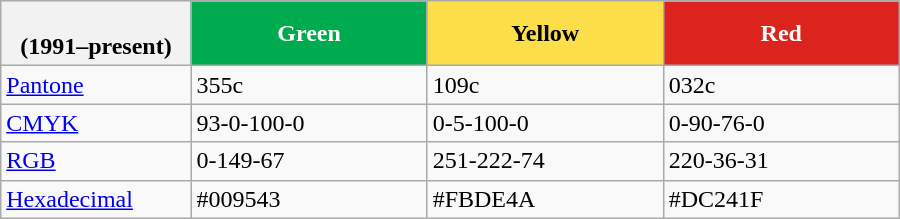<table class="wikitable" width="600px" border="1" cellpadding="2" cellspacing="0" style="background: #f9f9f9; border: 1px solid #aaaaaa; border-collapse: collapse; white-space: nowrap; text-align: left">
<tr style="text-align: center; background: #eee">
<th><br>(1991–present)</th>
<th style="background:#00AA4F; color:#FFF; width:150px">Green</th>
<th style="background:#FBDE4A; color:#000; width:150px">Yellow</th>
<th style="background:#DC241F; color:#FFF; width:150px">Red</th>
</tr>
<tr>
<td><a href='#'>Pantone</a></td>
<td>355c</td>
<td>109c</td>
<td>032c</td>
</tr>
<tr>
<td><a href='#'>CMYK</a></td>
<td>93-0-100-0</td>
<td>0-5-100-0</td>
<td>0-90-76-0</td>
</tr>
<tr>
<td><a href='#'>RGB</a></td>
<td>0-149-67</td>
<td>251-222-74</td>
<td>220-36-31</td>
</tr>
<tr>
<td><a href='#'>Hexadecimal</a></td>
<td>#009543</td>
<td>#FBDE4A</td>
<td>#DC241F</td>
</tr>
</table>
